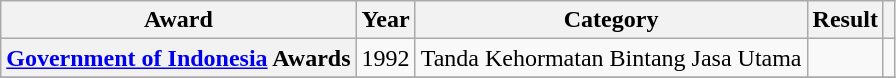<table class="wikitable plainrowheaders sortable">
<tr>
<th scope="col">Award</th>
<th scope="col">Year</th>
<th scope="col">Category</th>
<th scope="col">Result</th>
<th scope="col" class="unsortable"></th>
</tr>
<tr>
<th scope="row"><a href='#'>Government of Indonesia</a> Awards</th>
<td>1992</td>
<td>Tanda Kehormatan Bintang Jasa Utama</td>
<td></td>
<td></td>
</tr>
<tr>
</tr>
</table>
